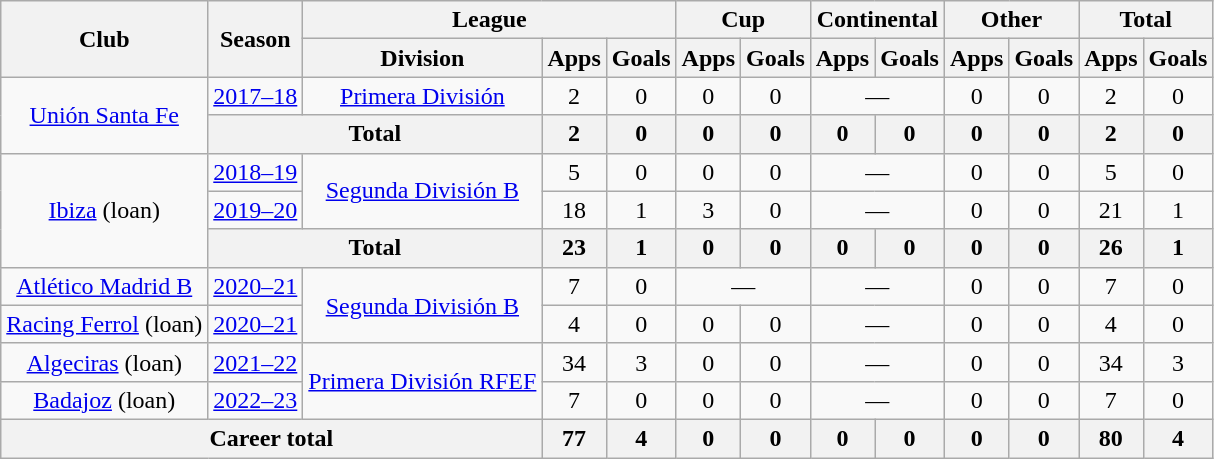<table class="wikitable" style="text-align:center">
<tr>
<th rowspan="2">Club</th>
<th rowspan="2">Season</th>
<th colspan="3">League</th>
<th colspan="2">Cup</th>
<th colspan="2">Continental</th>
<th colspan="2">Other</th>
<th colspan="2">Total</th>
</tr>
<tr>
<th>Division</th>
<th>Apps</th>
<th>Goals</th>
<th>Apps</th>
<th>Goals</th>
<th>Apps</th>
<th>Goals</th>
<th>Apps</th>
<th>Goals</th>
<th>Apps</th>
<th>Goals</th>
</tr>
<tr>
<td rowspan="2"><a href='#'>Unión Santa Fe</a></td>
<td><a href='#'>2017–18</a></td>
<td><a href='#'>Primera División</a></td>
<td>2</td>
<td>0</td>
<td>0</td>
<td>0</td>
<td colspan="2">—</td>
<td>0</td>
<td>0</td>
<td>2</td>
<td>0</td>
</tr>
<tr>
<th colspan="2">Total</th>
<th>2</th>
<th>0</th>
<th>0</th>
<th>0</th>
<th>0</th>
<th>0</th>
<th>0</th>
<th>0</th>
<th>2</th>
<th>0</th>
</tr>
<tr>
<td rowspan="3"><a href='#'>Ibiza</a> (loan)</td>
<td><a href='#'>2018–19</a></td>
<td rowspan="2"><a href='#'>Segunda División B</a></td>
<td>5</td>
<td>0</td>
<td>0</td>
<td>0</td>
<td colspan="2">—</td>
<td>0</td>
<td>0</td>
<td>5</td>
<td>0</td>
</tr>
<tr>
<td><a href='#'>2019–20</a></td>
<td>18</td>
<td>1</td>
<td>3</td>
<td>0</td>
<td colspan="2">—</td>
<td>0</td>
<td>0</td>
<td>21</td>
<td>1</td>
</tr>
<tr>
<th colspan="2">Total</th>
<th>23</th>
<th>1</th>
<th>0</th>
<th>0</th>
<th>0</th>
<th>0</th>
<th>0</th>
<th>0</th>
<th>26</th>
<th>1</th>
</tr>
<tr>
<td rowspan="1"><a href='#'>Atlético Madrid B</a></td>
<td><a href='#'>2020–21</a></td>
<td rowspan="2"><a href='#'>Segunda División B</a></td>
<td>7</td>
<td>0</td>
<td colspan="2">—</td>
<td colspan="2">—</td>
<td>0</td>
<td>0</td>
<td>7</td>
<td>0</td>
</tr>
<tr>
<td rowspan="1"><a href='#'>Racing Ferrol</a> (loan)</td>
<td><a href='#'>2020–21</a></td>
<td>4</td>
<td>0</td>
<td>0</td>
<td>0</td>
<td colspan="2">—</td>
<td>0</td>
<td>0</td>
<td>4</td>
<td>0</td>
</tr>
<tr>
<td><a href='#'>Algeciras</a> (loan)</td>
<td><a href='#'>2021–22</a></td>
<td rowspan="2"><a href='#'>Primera División RFEF</a></td>
<td>34</td>
<td>3</td>
<td>0</td>
<td>0</td>
<td colspan="2">—</td>
<td>0</td>
<td>0</td>
<td>34</td>
<td>3</td>
</tr>
<tr>
<td><a href='#'>Badajoz</a> (loan)</td>
<td><a href='#'>2022–23</a></td>
<td>7</td>
<td>0</td>
<td>0</td>
<td>0</td>
<td colspan="2">—</td>
<td>0</td>
<td>0</td>
<td>7</td>
<td>0</td>
</tr>
<tr>
<th colspan="3">Career total</th>
<th>77</th>
<th>4</th>
<th>0</th>
<th>0</th>
<th>0</th>
<th>0</th>
<th>0</th>
<th>0</th>
<th>80</th>
<th>4</th>
</tr>
</table>
